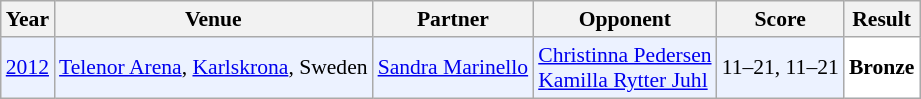<table class="sortable wikitable" style="font-size: 90%;">
<tr>
<th>Year</th>
<th>Venue</th>
<th>Partner</th>
<th>Opponent</th>
<th>Score</th>
<th>Result</th>
</tr>
<tr style="background:#ECF2FF">
<td align="center"><a href='#'>2012</a></td>
<td align="left"><a href='#'>Telenor Arena</a>, <a href='#'>Karlskrona</a>, Sweden</td>
<td align="left"> <a href='#'>Sandra Marinello</a></td>
<td align="left"> <a href='#'>Christinna Pedersen</a><br> <a href='#'>Kamilla Rytter Juhl</a></td>
<td align="left">11–21, 11–21</td>
<td style="text-align:left; background:white"> <strong>Bronze</strong></td>
</tr>
</table>
